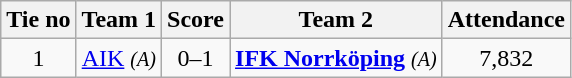<table class="wikitable" style="text-align:center">
<tr>
<th style= width="40px">Tie no</th>
<th style= width="150px">Team 1</th>
<th style= width="60px">Score</th>
<th style= width="150px">Team 2</th>
<th style= width="30px">Attendance</th>
</tr>
<tr>
<td>1</td>
<td><a href='#'>AIK</a> <em><small>(A)</small></em></td>
<td>0–1</td>
<td><strong><a href='#'>IFK Norrköping</a></strong> <em><small>(A)</small></em></td>
<td>7,832</td>
</tr>
</table>
